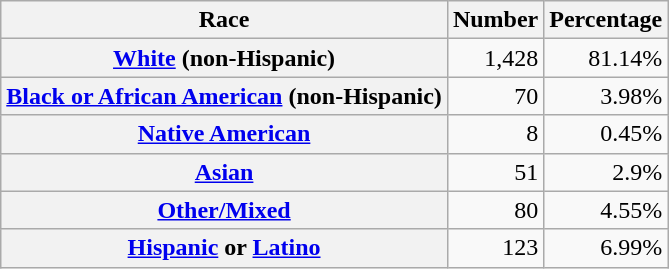<table class="wikitable" style="text-align:right">
<tr>
<th scope="col">Race</th>
<th scope="col">Number</th>
<th scope="col">Percentage</th>
</tr>
<tr>
<th scope="row"><a href='#'>White</a> (non-Hispanic)</th>
<td>1,428</td>
<td>81.14%</td>
</tr>
<tr>
<th scope="row"><a href='#'>Black or African American</a> (non-Hispanic)</th>
<td>70</td>
<td>3.98%</td>
</tr>
<tr>
<th scope="row"><a href='#'>Native American</a></th>
<td>8</td>
<td>0.45%</td>
</tr>
<tr>
<th scope="row"><a href='#'>Asian</a></th>
<td>51</td>
<td>2.9%</td>
</tr>
<tr>
<th scope="row"><a href='#'>Other/Mixed</a></th>
<td>80</td>
<td>4.55%</td>
</tr>
<tr>
<th scope="row"><a href='#'>Hispanic</a> or <a href='#'>Latino</a></th>
<td>123</td>
<td>6.99%</td>
</tr>
</table>
